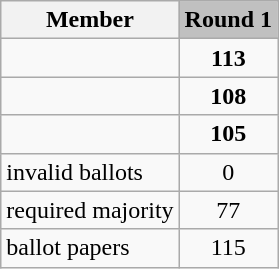<table class="wikitable collapsible">
<tr>
<th>Member</th>
<td style="background:silver;"><strong>Round 1</strong></td>
</tr>
<tr>
<td></td>
<td style="text-align:center;"><strong>113</strong></td>
</tr>
<tr>
<td></td>
<td style="text-align:center;"><strong>108</strong></td>
</tr>
<tr>
<td></td>
<td style="text-align:center;"><strong>105</strong></td>
</tr>
<tr>
<td>invalid ballots</td>
<td style="text-align:center;">0</td>
</tr>
<tr>
<td>required majority</td>
<td style="text-align:center;">77</td>
</tr>
<tr>
<td>ballot papers</td>
<td style="text-align:center;">115</td>
</tr>
</table>
